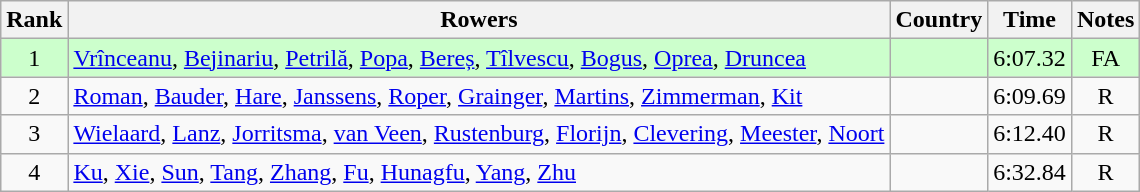<table class="wikitable" style="text-align:center">
<tr>
<th>Rank</th>
<th>Rowers</th>
<th>Country</th>
<th>Time</th>
<th>Notes</th>
</tr>
<tr bgcolor=ccffcc>
<td>1</td>
<td align="left"><a href='#'>Vrînceanu</a>, <a href='#'>Bejinariu</a>, <a href='#'>Petrilă</a>, <a href='#'>Popa</a>, <a href='#'>Bereș</a>, <a href='#'>Tîlvescu</a>, <a href='#'>Bogus</a>, <a href='#'>Oprea</a>, <a href='#'>Druncea</a></td>
<td align="left"></td>
<td>6:07.32</td>
<td>FA</td>
</tr>
<tr>
<td>2</td>
<td align="left"><a href='#'>Roman</a>, <a href='#'>Bauder</a>, <a href='#'>Hare</a>, <a href='#'>Janssens</a>, <a href='#'>Roper</a>, <a href='#'>Grainger</a>, <a href='#'>Martins</a>, <a href='#'>Zimmerman</a>, <a href='#'>Kit</a></td>
<td align="left"></td>
<td>6:09.69</td>
<td>R</td>
</tr>
<tr>
<td>3</td>
<td align="left"><a href='#'>Wielaard</a>, <a href='#'>Lanz</a>, <a href='#'>Jorritsma</a>, <a href='#'>van Veen</a>, <a href='#'>Rustenburg</a>, <a href='#'>Florijn</a>, <a href='#'>Clevering</a>, <a href='#'>Meester</a>, <a href='#'>Noort</a></td>
<td align="left"></td>
<td>6:12.40</td>
<td>R</td>
</tr>
<tr>
<td>4</td>
<td align="left"><a href='#'>Ku</a>, <a href='#'>Xie</a>, <a href='#'>Sun</a>, <a href='#'>Tang</a>, <a href='#'>Zhang</a>, <a href='#'>Fu</a>, <a href='#'>Hunagfu</a>, <a href='#'>Yang</a>, <a href='#'>Zhu</a></td>
<td align="left"></td>
<td>6:32.84</td>
<td>R</td>
</tr>
</table>
